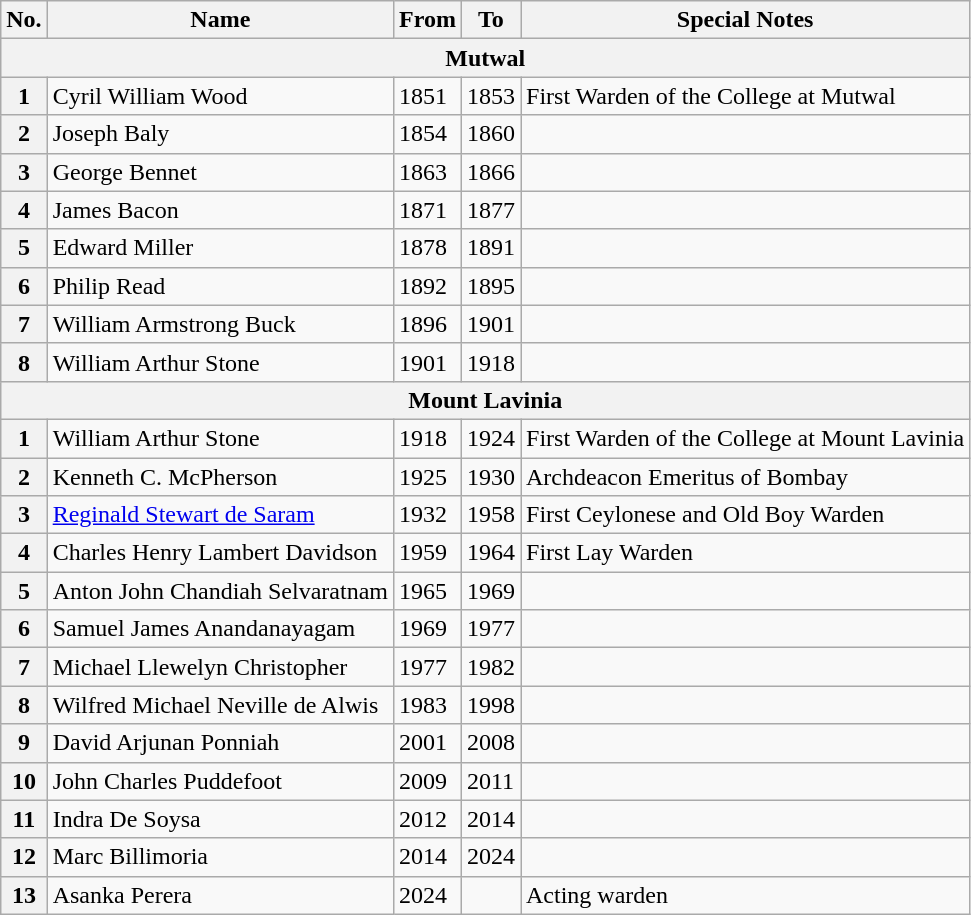<table class="wikitable">
<tr>
<th>No.</th>
<th>Name</th>
<th>From</th>
<th>To</th>
<th>Special Notes</th>
</tr>
<tr>
<th colspan="5">Mutwal</th>
</tr>
<tr>
<th>1</th>
<td>Cyril William Wood</td>
<td>1851</td>
<td>1853</td>
<td>First Warden of the College at Mutwal</td>
</tr>
<tr>
<th>2</th>
<td>Joseph Baly</td>
<td>1854</td>
<td>1860</td>
<td></td>
</tr>
<tr>
<th>3</th>
<td>George Bennet</td>
<td>1863</td>
<td>1866</td>
<td></td>
</tr>
<tr>
<th>4</th>
<td>James Bacon</td>
<td>1871</td>
<td>1877</td>
<td></td>
</tr>
<tr>
<th>5</th>
<td>Edward Miller</td>
<td>1878</td>
<td>1891</td>
<td></td>
</tr>
<tr>
<th>6</th>
<td>Philip Read</td>
<td>1892</td>
<td>1895</td>
<td></td>
</tr>
<tr>
<th>7</th>
<td>William Armstrong Buck</td>
<td>1896</td>
<td>1901</td>
<td></td>
</tr>
<tr>
<th>8</th>
<td>William Arthur Stone</td>
<td>1901</td>
<td>1918</td>
<td></td>
</tr>
<tr>
<th colspan="5">Mount Lavinia</th>
</tr>
<tr>
<th>1</th>
<td>William Arthur Stone</td>
<td>1918</td>
<td>1924</td>
<td>First Warden of the College at Mount Lavinia</td>
</tr>
<tr>
<th>2</th>
<td>Kenneth C. McPherson</td>
<td>1925</td>
<td>1930</td>
<td>Archdeacon Emeritus of Bombay</td>
</tr>
<tr>
<th>3</th>
<td><a href='#'>Reginald Stewart de Saram</a></td>
<td>1932</td>
<td>1958</td>
<td>First Ceylonese and Old Boy Warden</td>
</tr>
<tr>
<th>4</th>
<td>Charles Henry Lambert Davidson</td>
<td>1959</td>
<td>1964</td>
<td>First Lay Warden</td>
</tr>
<tr>
<th>5</th>
<td>Anton John Chandiah Selvaratnam</td>
<td>1965</td>
<td>1969</td>
<td></td>
</tr>
<tr>
<th>6</th>
<td>Samuel James Anandanayagam</td>
<td>1969</td>
<td>1977</td>
<td></td>
</tr>
<tr>
<th>7</th>
<td>Michael Llewelyn Christopher</td>
<td>1977</td>
<td>1982</td>
<td></td>
</tr>
<tr>
<th>8</th>
<td>Wilfred Michael Neville de Alwis</td>
<td>1983</td>
<td>1998</td>
<td></td>
</tr>
<tr>
<th>9</th>
<td>David Arjunan Ponniah</td>
<td>2001</td>
<td>2008</td>
<td></td>
</tr>
<tr>
<th>10</th>
<td>John Charles Puddefoot</td>
<td>2009</td>
<td>2011</td>
<td></td>
</tr>
<tr>
<th>11</th>
<td>Indra De Soysa</td>
<td>2012</td>
<td>2014</td>
<td></td>
</tr>
<tr>
<th>12</th>
<td>Marc Billimoria</td>
<td>2014</td>
<td>2024</td>
<td></td>
</tr>
<tr>
<th>13</th>
<td>Asanka Perera</td>
<td>2024</td>
<td></td>
<td>Acting warden</td>
</tr>
</table>
